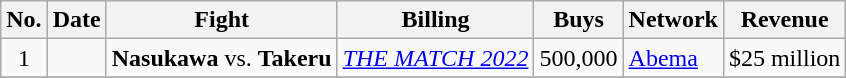<table class="wikitable sortable">
<tr>
<th>No.</th>
<th>Date</th>
<th>Fight</th>
<th>Billing</th>
<th>Buys</th>
<th>Network</th>
<th>Revenue</th>
</tr>
<tr>
<td align=center>1</td>
<td></td>
<td><strong>Nasukawa</strong> vs. <strong>Takeru</strong></td>
<td><a href='#'><em>THE MATCH 2022</em></a></td>
<td>500,000</td>
<td><a href='#'>Abema</a></td>
<td>$25 million</td>
</tr>
<tr>
</tr>
</table>
